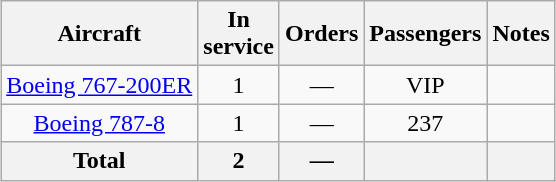<table class="wikitable" style="text-align:center; margin:0.5em auto;">
<tr>
<th>Aircraft</th>
<th>In<br>service</th>
<th>Orders</th>
<th>Passengers</th>
<th>Notes</th>
</tr>
<tr>
<td><a href='#'>Boeing 767-200ER</a></td>
<td>1</td>
<td>—</td>
<td>VIP</td>
<td></td>
</tr>
<tr>
<td><a href='#'>Boeing 787-8</a></td>
<td>1</td>
<td>—</td>
<td>237</td>
<td></td>
</tr>
<tr>
<th>Total</th>
<th>2</th>
<th>—</th>
<th></th>
<th></th>
</tr>
</table>
